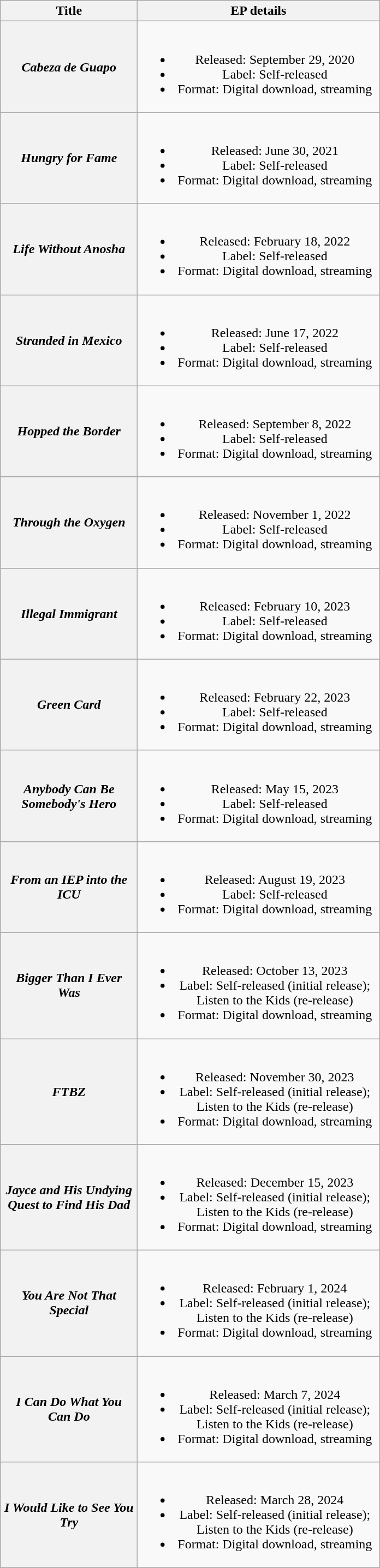<table class="wikitable plainrowheaders" style="text-align:center;">
<tr>
<th scope="col" style="width:10em;">Title</th>
<th scope="col" style="width:18em;">EP details</th>
</tr>
<tr>
<th scope="row"><em>Cabeza de Guapo</em></th>
<td><br><ul><li>Released: September 29, 2020</li><li>Label: Self-released</li><li>Format: Digital download, streaming</li></ul></td>
</tr>
<tr>
<th scope="row"><em>Hungry for Fame</em></th>
<td><br><ul><li>Released: June 30, 2021</li><li>Label: Self-released</li><li>Format: Digital download, streaming</li></ul></td>
</tr>
<tr>
<th scope="row"><em>Life Without Anosha</em></th>
<td><br><ul><li>Released: February 18, 2022</li><li>Label: Self-released</li><li>Format: Digital download, streaming</li></ul></td>
</tr>
<tr>
<th scope="row"><em>Stranded in Mexico</em></th>
<td><br><ul><li>Released: June 17, 2022</li><li>Label: Self-released</li><li>Format: Digital download, streaming</li></ul></td>
</tr>
<tr>
<th scope="row"><em>Hopped the Border</em></th>
<td><br><ul><li>Released: September 8, 2022</li><li>Label: Self-released</li><li>Format: Digital download, streaming</li></ul></td>
</tr>
<tr>
<th scope="row"><em>Through the Oxygen</em></th>
<td><br><ul><li>Released: November 1, 2022</li><li>Label: Self-released</li><li>Format: Digital download, streaming</li></ul></td>
</tr>
<tr>
<th scope="row"><em>Illegal Immigrant</em></th>
<td><br><ul><li>Released: February 10, 2023</li><li>Label: Self-released</li><li>Format: Digital download, streaming</li></ul></td>
</tr>
<tr>
<th scope="row"><em>Green Card</em></th>
<td><br><ul><li>Released: February 22, 2023</li><li>Label: Self-released</li><li>Format: Digital download, streaming</li></ul></td>
</tr>
<tr>
<th scope="row"><em>Anybody Can Be Somebody's Hero</em></th>
<td><br><ul><li>Released: May 15, 2023</li><li>Label: Self-released</li><li>Format: Digital download, streaming</li></ul></td>
</tr>
<tr>
<th scope="row"><em>From an IEP into the ICU</em></th>
<td><br><ul><li>Released: August 19, 2023</li><li>Label: Self-released</li><li>Format: Digital download, streaming</li></ul></td>
</tr>
<tr>
<th scope="row"><em>Bigger Than I Ever Was</em></th>
<td><br><ul><li>Released: October 13, 2023</li><li>Label: Self-released (initial release); Listen to the Kids (re-release)</li><li>Format: Digital download, streaming</li></ul></td>
</tr>
<tr>
<th scope="row"><em>FTBZ</em></th>
<td><br><ul><li>Released: November 30, 2023</li><li>Label: Self-released (initial release); Listen to the Kids (re-release)</li><li>Format: Digital download, streaming</li></ul></td>
</tr>
<tr>
<th scope="row"><em>Jayce and His Undying Quest to Find His Dad</em></th>
<td><br><ul><li>Released: December 15, 2023</li><li>Label: Self-released (initial release); Listen to the Kids (re-release)</li><li>Format: Digital download, streaming</li></ul></td>
</tr>
<tr>
<th scope="row"><em>You Are Not That Special</em></th>
<td><br><ul><li>Released: February 1, 2024</li><li>Label: Self-released (initial release); Listen to the Kids (re-release)</li><li>Format: Digital download, streaming</li></ul></td>
</tr>
<tr>
<th scope="row"><em>I Can Do What You Can Do</em></th>
<td><br><ul><li>Released: March 7, 2024</li><li>Label: Self-released (initial release); Listen to the Kids (re-release)</li><li>Format: Digital download, streaming</li></ul></td>
</tr>
<tr>
<th scope="row"><em>I Would Like to See You Try</em></th>
<td><br><ul><li>Released: March 28, 2024</li><li>Label: Self-released (initial release); Listen to the Kids (re-release)</li><li>Format: Digital download, streaming</li></ul></td>
</tr>
</table>
